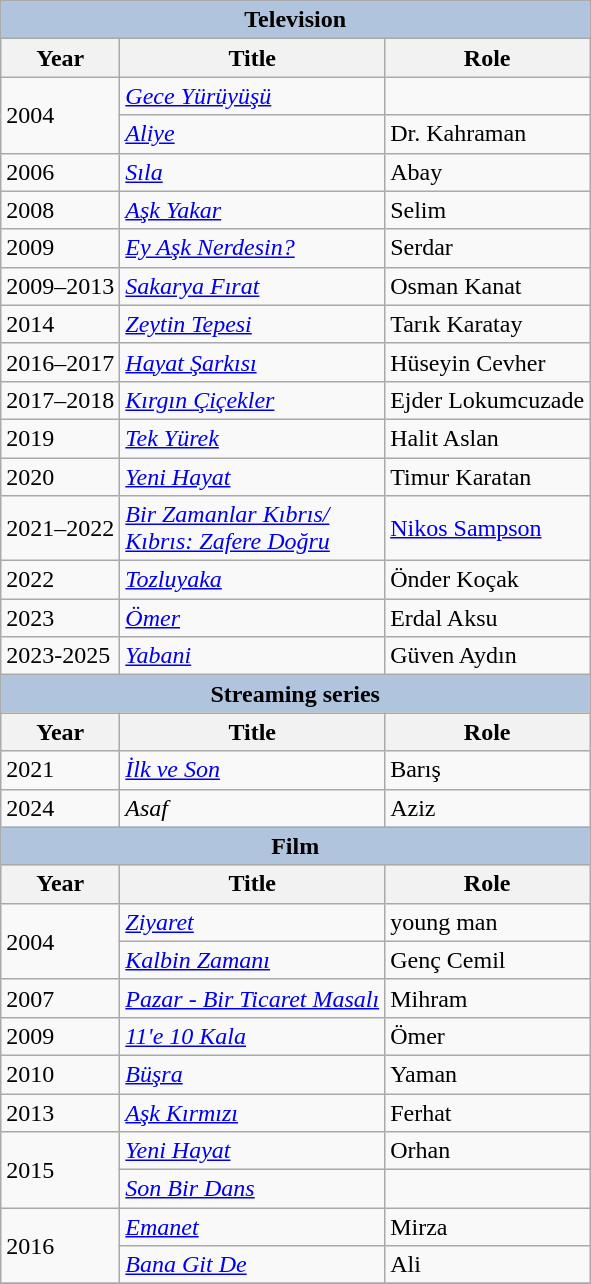<table class="wikitable">
<tr>
<th colspan="3" style="background:LightSteelBlue">Television</th>
</tr>
<tr>
<th>Year</th>
<th>Title</th>
<th>Role</th>
</tr>
<tr>
<td rowspan="2">2004</td>
<td><em><a href='#'>Gece Yürüyüşü</a></em></td>
<td></td>
</tr>
<tr>
<td><em><a href='#'>Aliye</a></em></td>
<td>Dr. Kahraman</td>
</tr>
<tr>
<td>2006</td>
<td><em><a href='#'>Sıla</a></em></td>
<td>Abay</td>
</tr>
<tr>
<td>2008</td>
<td><em><a href='#'>Aşk Yakar</a></em></td>
<td>Selim</td>
</tr>
<tr>
<td>2009</td>
<td><em><a href='#'>Ey Aşk Nerdesin?</a></em></td>
<td>Serdar</td>
</tr>
<tr>
<td>2009–2013</td>
<td><em><a href='#'>Sakarya Fırat</a></em></td>
<td>Osman Kanat</td>
</tr>
<tr>
<td>2014</td>
<td><em><a href='#'>Zeytin Tepesi</a></em></td>
<td>Tarık Karatay</td>
</tr>
<tr>
<td>2016–2017</td>
<td><em><a href='#'>Hayat Şarkısı</a></em></td>
<td>Hüseyin Cevher</td>
</tr>
<tr>
<td>2017–2018</td>
<td><em><a href='#'>Kırgın Çiçekler</a></em></td>
<td>Ejder Lokumcuzade</td>
</tr>
<tr>
<td>2019</td>
<td><em><a href='#'>Tek Yürek</a></em></td>
<td>Halit Aslan</td>
</tr>
<tr>
<td>2020</td>
<td><em><a href='#'>Yeni Hayat</a></em></td>
<td>Timur Karatan</td>
</tr>
<tr>
<td>2021–2022</td>
<td><em><a href='#'>Bir Zamanlar Kıbrıs/</a><br><a href='#'>Kıbrıs: Zafere Doğru</a></em></td>
<td><a href='#'>Nikos Sampson</a></td>
</tr>
<tr>
<td>2022</td>
<td><em><a href='#'>Tozluyaka</a></em></td>
<td>Önder Koçak</td>
</tr>
<tr>
<td>2023</td>
<td><em><a href='#'>Ömer</a></em></td>
<td>Erdal Aksu</td>
</tr>
<tr>
<td>2023-2025</td>
<td><em><a href='#'>Yabani</a></em></td>
<td>Güven Aydın</td>
</tr>
<tr>
<th colspan="3" style="background:LightSteelBlue">Streaming series</th>
</tr>
<tr>
<th>Year</th>
<th>Title</th>
<th>Role</th>
</tr>
<tr>
<td>2021</td>
<td><em><a href='#'>İlk ve Son</a></em></td>
<td>Barış</td>
</tr>
<tr>
<td>2024</td>
<td><em>Asaf</em></td>
<td>Aziz</td>
</tr>
<tr>
<th colspan="3" style="background:LightSteelBlue">Film</th>
</tr>
<tr>
<th>Year</th>
<th>Title</th>
<th>Role</th>
</tr>
<tr>
<td rowspan="2">2004</td>
<td><a href='#'><em>Ziyaret</em></a></td>
<td>young man</td>
</tr>
<tr>
<td><em><a href='#'>Kalbin Zamanı</a></em></td>
<td>Genç Cemil</td>
</tr>
<tr>
<td>2007</td>
<td><em><a href='#'>Pazar - Bir Ticaret Masalı</a></em></td>
<td>Mihram</td>
</tr>
<tr>
<td>2009</td>
<td><em><a href='#'>11'e 10 Kala</a></em></td>
<td>Ömer</td>
</tr>
<tr>
<td>2010</td>
<td><em><a href='#'>Büşra</a></em></td>
<td>Yaman</td>
</tr>
<tr>
<td>2013</td>
<td><em><a href='#'>Aşk Kırmızı</a></em></td>
<td>Ferhat</td>
</tr>
<tr>
<td rowspan="2">2015</td>
<td><a href='#'><em>Yeni Hayat</em></a></td>
<td>Orhan</td>
</tr>
<tr>
<td><em><a href='#'>Son Bir Dans</a></em></td>
<td></td>
</tr>
<tr>
<td rowspan="2">2016</td>
<td><em><a href='#'>Emanet</a></em></td>
<td>Mirza</td>
</tr>
<tr>
<td><em><a href='#'>Bana Git De</a></em></td>
<td>Ali</td>
</tr>
<tr>
</tr>
</table>
